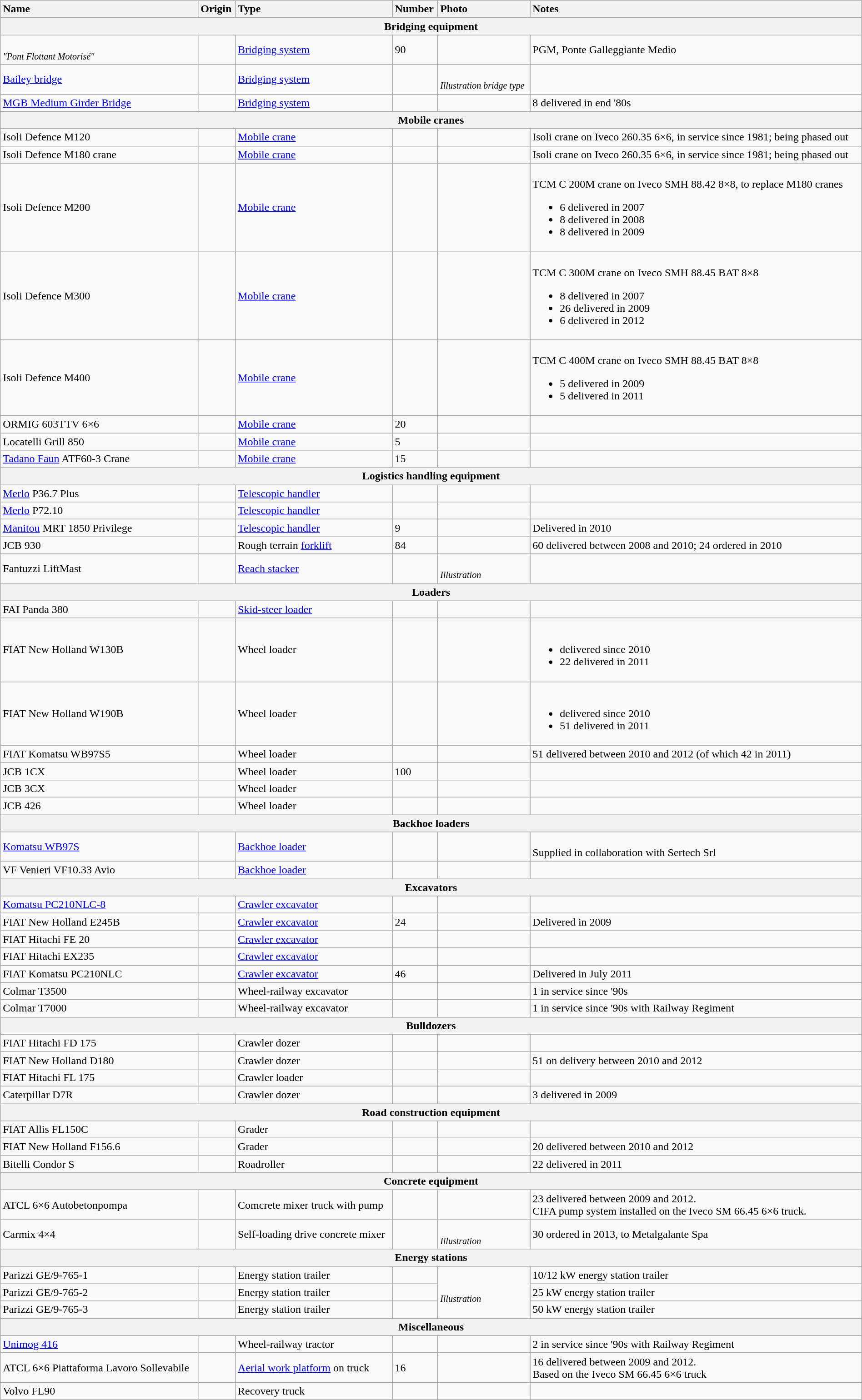<table class="wikitable" style="margin:auto; width:100%;">
<tr>
<th style="text-align: left">Name</th>
<th style="text-align: left">Origin</th>
<th style="text-align: left">Type</th>
<th style="text-align: left">Number</th>
<th style="text-align: left">Photo</th>
<th style="text-align: left">Notes</th>
</tr>
<tr>
<th colspan="6">Bridging equipment</th>
</tr>
<tr>
<td><strong></strong><br><em><small>"Pont Flottant Motorisé"</small></em></td>
<td></td>
<td><a href='#'>Bridging system</a></td>
<td>90</td>
<td><br></td>
<td>PGM, Ponte Galleggiante Medio</td>
</tr>
<tr>
<td><a href='#'>Bailey bridge</a></td>
<td></td>
<td><a href='#'>Bridging system</a></td>
<td></td>
<td><br><em><small>Illustration bridge type</small></em></td>
<td></td>
</tr>
<tr>
<td><a href='#'>MGB Medium Girder Bridge</a></td>
<td></td>
<td><a href='#'>Bridging system</a></td>
<td></td>
<td></td>
<td>8 delivered in end '80s</td>
</tr>
<tr>
<th colspan="6">Mobile cranes</th>
</tr>
<tr>
<td>Isoli Defence M120</td>
<td></td>
<td><a href='#'>Mobile crane</a></td>
<td></td>
<td></td>
<td>Isoli crane on Iveco 260.35 6×6, in service since 1981; being phased out</td>
</tr>
<tr>
<td>Isoli Defence M180 crane</td>
<td></td>
<td><a href='#'>Mobile crane</a></td>
<td></td>
<td></td>
<td>Isoli crane on Iveco 260.35 6×6, in service since 1981; being phased out</td>
</tr>
<tr>
<td>Isoli Defence M200</td>
<td></td>
<td><a href='#'>Mobile crane</a></td>
<td></td>
<td></td>
<td><br>TCM C 200M crane on Iveco SMH 88.42 8×8, to replace M180 cranes<ul><li>6 delivered in 2007</li><li>8 delivered in 2008</li><li>8 delivered in 2009</li></ul></td>
</tr>
<tr>
<td>Isoli Defence M300</td>
<td></td>
<td><a href='#'>Mobile crane</a></td>
<td></td>
<td></td>
<td><br>TCM C 300M crane on Iveco SMH 88.45 BAT 8×8<ul><li>8 delivered in 2007</li><li>26 delivered in 2009</li><li>6 delivered in 2012</li></ul></td>
</tr>
<tr>
<td>Isoli Defence M400</td>
<td></td>
<td><a href='#'>Mobile crane</a></td>
<td></td>
<td></td>
<td><br>TCM C 400M crane on Iveco SMH 88.45 BAT 8×8<ul><li>5 delivered in 2009</li><li>5 delivered in 2011</li></ul></td>
</tr>
<tr>
<td>ORMIG 603TTV 6×6</td>
<td></td>
<td><a href='#'>Mobile crane</a></td>
<td>20</td>
<td></td>
<td></td>
</tr>
<tr>
<td>Locatelli Grill 850</td>
<td></td>
<td><a href='#'>Mobile crane</a></td>
<td>5</td>
<td></td>
<td></td>
</tr>
<tr>
<td><a href='#'>Tadano Faun</a> ATF60-3 Crane</td>
<td></td>
<td><a href='#'>Mobile crane</a></td>
<td>15</td>
<td></td>
<td></td>
</tr>
<tr>
<th colspan="6">Logistics handling equipment</th>
</tr>
<tr>
<td><a href='#'>Merlo</a> P36.7 Plus</td>
<td></td>
<td><a href='#'>Telescopic handler</a></td>
<td></td>
<td></td>
<td></td>
</tr>
<tr>
<td><a href='#'>Merlo</a> P72.10</td>
<td></td>
<td><a href='#'>Telescopic handler</a></td>
<td></td>
<td></td>
<td></td>
</tr>
<tr>
<td><a href='#'>Manitou</a> MRT 1850 Privilege</td>
<td></td>
<td><a href='#'>Telescopic handler</a></td>
<td>9</td>
<td></td>
<td>Delivered in 2010</td>
</tr>
<tr>
<td>JCB 930</td>
<td></td>
<td>Rough terrain <a href='#'>forklift</a></td>
<td>84</td>
<td></td>
<td>60 delivered between 2008 and 2010; 24 ordered in 2010</td>
</tr>
<tr>
<td>Fantuzzi LiftMast</td>
<td></td>
<td><a href='#'>Reach stacker</a></td>
<td></td>
<td><br><em><small>Illustration</small></em></td>
<td></td>
</tr>
<tr>
<th colspan="6">Loaders</th>
</tr>
<tr>
<td>FAI Panda 380</td>
<td></td>
<td><a href='#'>Skid-steer loader</a></td>
<td></td>
<td></td>
<td></td>
</tr>
<tr>
<td>FIAT New Holland W130B</td>
<td></td>
<td>Wheel loader</td>
<td></td>
<td></td>
<td><br><ul><li>delivered since 2010</li><li>22 delivered in 2011</li></ul></td>
</tr>
<tr>
<td>FIAT New Holland W190B</td>
<td></td>
<td>Wheel loader</td>
<td></td>
<td></td>
<td><br><ul><li>delivered since 2010</li><li>51 delivered in 2011</li></ul></td>
</tr>
<tr>
<td>FIAT Komatsu WB97S5</td>
<td></td>
<td>Wheel loader</td>
<td></td>
<td></td>
<td>51 delivered between 2010 and 2012 (of which 42 in 2011)</td>
</tr>
<tr>
<td>JCB 1CX</td>
<td></td>
<td>Wheel loader</td>
<td>100</td>
<td></td>
<td></td>
</tr>
<tr>
<td>JCB 3CX</td>
<td></td>
<td>Wheel loader</td>
<td></td>
<td></td>
<td></td>
</tr>
<tr>
<td>JCB 426</td>
<td></td>
<td>Wheel loader</td>
<td></td>
<td></td>
<td></td>
</tr>
<tr>
<th colspan="6">Backhoe loaders</th>
</tr>
<tr>
<td><a href='#'>Komatsu WB97S</a></td>
<td></td>
<td><a href='#'>Backhoe loader</a></td>
<td></td>
<td></td>
<td><br>Supplied in collaboration with Sertech Srl</td>
</tr>
<tr>
<td>VF Venieri VF10.33 Avio</td>
<td></td>
<td><a href='#'>Backhoe loader</a></td>
<td></td>
<td></td>
<td></td>
</tr>
<tr>
<th colspan="6">Excavators</th>
</tr>
<tr>
<td><a href='#'>Komatsu PC210NLC-8</a></td>
<td></td>
<td><a href='#'>Crawler excavator</a></td>
<td></td>
<td></td>
<td></td>
</tr>
<tr>
<td>FIAT New Holland E245B</td>
<td></td>
<td><a href='#'>Crawler excavator</a></td>
<td>24</td>
<td></td>
<td>Delivered in 2009</td>
</tr>
<tr>
<td>FIAT Hitachi FE 20</td>
<td></td>
<td><a href='#'>Crawler excavator</a></td>
<td></td>
<td></td>
<td></td>
</tr>
<tr>
<td>FIAT Hitachi EX235</td>
<td></td>
<td><a href='#'>Crawler excavator</a></td>
<td></td>
<td></td>
<td></td>
</tr>
<tr>
<td>FIAT Komatsu PC210NLC</td>
<td></td>
<td><a href='#'>Crawler excavator</a></td>
<td>46</td>
<td></td>
<td>Delivered in July 2011</td>
</tr>
<tr>
<td>Colmar T3500</td>
<td></td>
<td>Wheel-railway excavator</td>
<td></td>
<td></td>
<td>1 in service since '90s</td>
</tr>
<tr>
<td>Colmar T7000</td>
<td></td>
<td>Wheel-railway excavator</td>
<td></td>
<td></td>
<td>1 in service since '90s with Railway Regiment</td>
</tr>
<tr>
<th colspan="6">Bulldozers</th>
</tr>
<tr>
<td>FIAT Hitachi FD 175</td>
<td></td>
<td>Crawler dozer</td>
<td></td>
<td></td>
<td></td>
</tr>
<tr>
<td>FIAT New Holland D180</td>
<td></td>
<td>Crawler dozer</td>
<td></td>
<td></td>
<td>51 on delivery between 2010 and 2012</td>
</tr>
<tr>
<td>FIAT Hitachi FL 175</td>
<td></td>
<td>Crawler loader</td>
<td></td>
<td></td>
<td></td>
</tr>
<tr>
<td>Caterpillar D7R</td>
<td></td>
<td>Crawler dozer</td>
<td></td>
<td></td>
<td>3 delivered in 2009</td>
</tr>
<tr>
<th colspan="6">Road construction equipment</th>
</tr>
<tr>
<td>FIAT Allis FL150C</td>
<td></td>
<td>Grader</td>
<td></td>
<td></td>
<td></td>
</tr>
<tr>
<td>FIAT New Holland F156.6</td>
<td></td>
<td>Grader</td>
<td></td>
<td></td>
<td>20 delivered between 2010 and 2012</td>
</tr>
<tr>
<td>Bitelli Condor S</td>
<td></td>
<td>Roadroller</td>
<td></td>
<td></td>
<td>22 delivered in 2011</td>
</tr>
<tr>
<th colspan="6">Concrete equipment</th>
</tr>
<tr>
<td>ATCL 6×6 Autobetonpompa</td>
<td></td>
<td>Comcrete mixer truck with pump</td>
<td></td>
<td></td>
<td>23 delivered between 2009 and 2012.<br>CIFA pump system installed on the Iveco SM 66.45 6×6 truck.</td>
</tr>
<tr>
<td>Carmix 4×4</td>
<td></td>
<td>Self-loading drive concrete mixer</td>
<td></td>
<td><br><em><small>Illustration</small></em></td>
<td>30 ordered in 2013, to Metalgalante Spa</td>
</tr>
<tr>
<th colspan="6">Energy stations</th>
</tr>
<tr>
<td>Parizzi GE/9-765-1</td>
<td></td>
<td>Energy station trailer</td>
<td></td>
<td rowspan="3"><br><em><small>Illustration</small></em></td>
<td>10/12 kW energy station trailer</td>
</tr>
<tr>
<td>Parizzi GE/9-765-2</td>
<td></td>
<td>Energy station trailer</td>
<td></td>
<td>25 kW energy station trailer</td>
</tr>
<tr>
<td>Parizzi GE/9-765-3</td>
<td></td>
<td>Energy station trailer</td>
<td></td>
<td>50 kW energy station trailer</td>
</tr>
<tr>
<th colspan="6">Miscellaneous</th>
</tr>
<tr>
<td><a href='#'>Unimog 416</a></td>
<td></td>
<td>Wheel-railway tractor</td>
<td></td>
<td></td>
<td>2 in service since '90s with Railway Regiment</td>
</tr>
<tr>
<td>ATCL 6×6 Piattaforma Lavoro Sollevabile</td>
<td></td>
<td><a href='#'>Aerial work platform</a> on truck</td>
<td>16</td>
<td></td>
<td>16 delivered between 2009 and 2012.<br>Based on the Iveco SM 66.45 6×6 truck</td>
</tr>
<tr>
<td>Volvo FL90</td>
<td></td>
<td>Recovery truck</td>
<td></td>
<td></td>
<td></td>
</tr>
</table>
